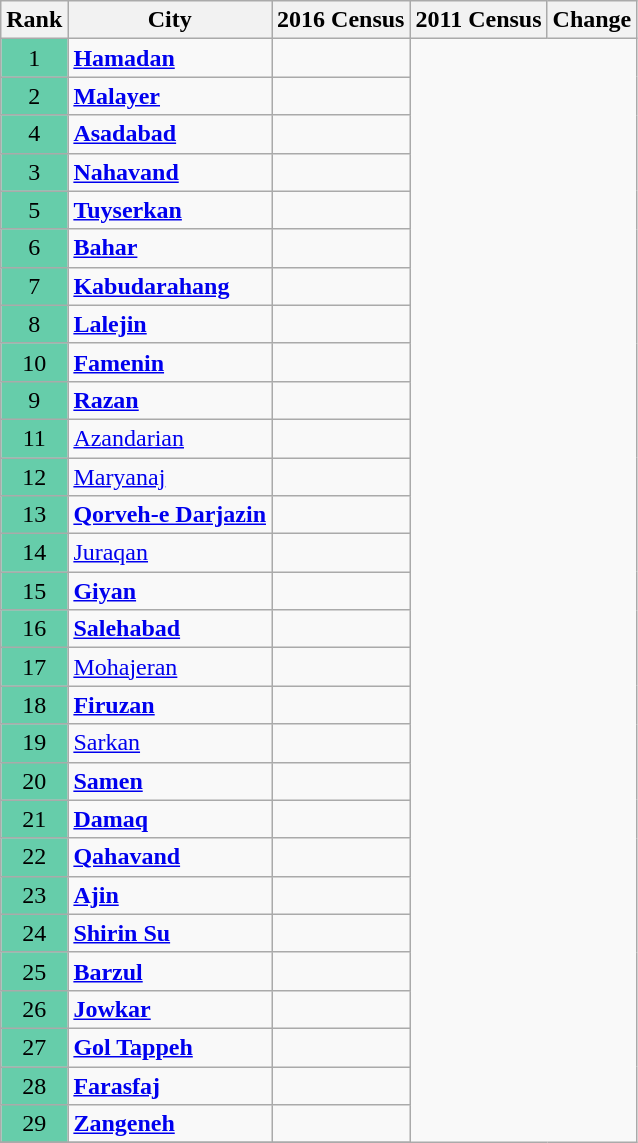<table class="wikitable sortable">
<tr>
<th>Rank</th>
<th>City</th>
<th>2016 Census</th>
<th>2011 Census</th>
<th>Change</th>
</tr>
<tr>
<td align=center bgcolor="66CDAA">1</td>
<td><strong><a href='#'>Hamadan</a></strong></td>
<td></td>
</tr>
<tr>
<td align=center bgcolor="66CDAA">2</td>
<td><strong><a href='#'>Malayer</a></strong></td>
<td></td>
</tr>
<tr>
<td align=center bgcolor="66CDAA">4</td>
<td><strong><a href='#'>Asadabad</a></strong></td>
<td></td>
</tr>
<tr>
<td align=center bgcolor="66CDAA">3</td>
<td><strong><a href='#'>Nahavand</a></strong></td>
<td></td>
</tr>
<tr>
<td align=center bgcolor="66CDAA">5</td>
<td><strong><a href='#'>Tuyserkan</a></strong></td>
<td></td>
</tr>
<tr>
<td align=center bgcolor="66CDAA">6</td>
<td><strong><a href='#'>Bahar</a></strong></td>
<td></td>
</tr>
<tr>
<td align=center bgcolor="66CDAA">7</td>
<td><strong><a href='#'>Kabudarahang</a></strong></td>
<td></td>
</tr>
<tr>
<td align=center bgcolor="66CDAA">8</td>
<td><strong><a href='#'>Lalejin</a></strong></td>
<td></td>
</tr>
<tr>
<td align=center bgcolor="66CDAA">10</td>
<td><strong><a href='#'>Famenin</a></strong></td>
<td></td>
</tr>
<tr>
<td align=center bgcolor="66CDAA">9</td>
<td><strong><a href='#'>Razan</a></strong></td>
<td></td>
</tr>
<tr>
<td align=center bgcolor="66CDAA">11</td>
<td><a href='#'>Azandarian</a></td>
<td></td>
</tr>
<tr>
<td align=center bgcolor="66CDAA">12</td>
<td><a href='#'>Maryanaj</a></td>
<td></td>
</tr>
<tr>
<td align=center bgcolor="66CDAA">13</td>
<td><strong><a href='#'>Qorveh-e Darjazin</a></strong></td>
<td></td>
</tr>
<tr>
<td align=center bgcolor="66CDAA">14</td>
<td><a href='#'>Juraqan</a></td>
<td></td>
</tr>
<tr>
<td align=center bgcolor="66CDAA">15</td>
<td><strong><a href='#'>Giyan</a></strong></td>
<td></td>
</tr>
<tr>
<td align=center bgcolor="66CDAA">16</td>
<td><strong><a href='#'>Salehabad</a></strong></td>
<td></td>
</tr>
<tr>
<td align=center bgcolor="66CDAA">17</td>
<td><a href='#'>Mohajeran</a></td>
<td></td>
</tr>
<tr>
<td align=center bgcolor="66CDAA">18</td>
<td><strong><a href='#'>Firuzan</a></strong></td>
<td></td>
</tr>
<tr>
<td align=center bgcolor="66CDAA">19</td>
<td><a href='#'>Sarkan</a></td>
<td></td>
</tr>
<tr>
<td align=center bgcolor="66CDAA">20</td>
<td><strong><a href='#'>Samen</a></strong></td>
<td></td>
</tr>
<tr>
<td align=center bgcolor="66CDAA">21</td>
<td><strong><a href='#'>Damaq</a></strong></td>
<td></td>
</tr>
<tr>
<td align=center bgcolor="66CDAA">22</td>
<td><strong><a href='#'>Qahavand</a></strong></td>
<td></td>
</tr>
<tr>
<td align=center bgcolor="66CDAA">23</td>
<td><strong><a href='#'>Ajin</a></strong></td>
<td></td>
</tr>
<tr>
<td align=center bgcolor="66CDAA">24</td>
<td><strong><a href='#'>Shirin Su</a></strong></td>
<td></td>
</tr>
<tr>
<td align=center bgcolor="66CDAA">25</td>
<td><strong><a href='#'>Barzul</a></strong></td>
<td></td>
</tr>
<tr>
<td align=center bgcolor="66CDAA">26</td>
<td><strong><a href='#'>Jowkar</a></strong></td>
<td></td>
</tr>
<tr>
<td align=center bgcolor="66CDAA">27</td>
<td><strong><a href='#'>Gol Tappeh</a></strong></td>
<td></td>
</tr>
<tr>
<td align=center bgcolor="66CDAA">28</td>
<td><strong><a href='#'>Farasfaj</a></strong></td>
<td></td>
</tr>
<tr>
<td align=center bgcolor="66CDAA">29</td>
<td><strong><a href='#'>Zangeneh</a></strong></td>
<td></td>
</tr>
<tr>
</tr>
</table>
